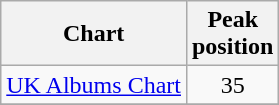<table class="wikitable sortable">
<tr>
<th>Chart</th>
<th>Peak<br>position</th>
</tr>
<tr>
<td><a href='#'>UK Albums Chart</a></td>
<td style="text-align:center;">35</td>
</tr>
<tr>
</tr>
</table>
